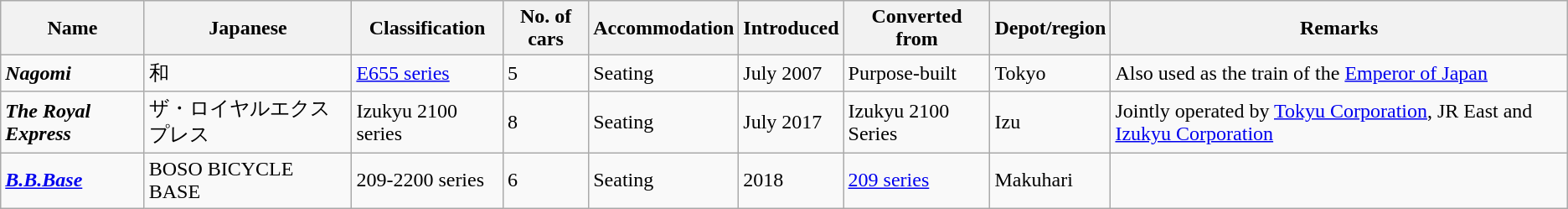<table class="wikitable">
<tr>
<th>Name</th>
<th>Japanese</th>
<th>Classification</th>
<th>No. of cars</th>
<th>Accommodation</th>
<th>Introduced</th>
<th>Converted from</th>
<th>Depot/region</th>
<th>Remarks</th>
</tr>
<tr>
<td><strong><em>Nagomi</em></strong></td>
<td>和</td>
<td><a href='#'>E655 series</a></td>
<td>5</td>
<td>Seating</td>
<td>July 2007</td>
<td>Purpose-built</td>
<td>Tokyo</td>
<td>Also used as the train of the <a href='#'>Emperor of Japan</a></td>
</tr>
<tr>
<td><strong><em>The Royal Express</em></strong></td>
<td>ザ・ロイヤルエクスプレス</td>
<td>Izukyu 2100 series</td>
<td>8</td>
<td>Seating</td>
<td>July 2017</td>
<td>Izukyu 2100 Series</td>
<td>Izu</td>
<td>Jointly operated by <a href='#'>Tokyu Corporation</a>, JR East and <a href='#'>Izukyu Corporation</a></td>
</tr>
<tr>
<td><strong><em><a href='#'>B.B.Base</a></em></strong></td>
<td>BOSO BICYCLE BASE</td>
<td>209-2200 series</td>
<td>6</td>
<td>Seating</td>
<td>2018</td>
<td><a href='#'>209 series</a></td>
<td>Makuhari</td>
<td></td>
</tr>
</table>
